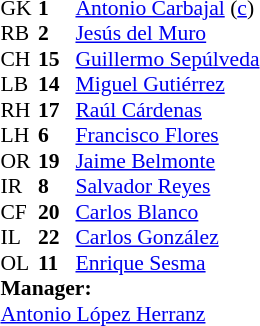<table cellspacing="0" cellpadding="0" style="font-size:90%; margin:0.2em auto;">
<tr>
<th width="25"></th>
<th width="25"></th>
</tr>
<tr>
<td>GK</td>
<td><strong>1</strong></td>
<td><a href='#'>Antonio Carbajal</a> (<a href='#'>c</a>)</td>
</tr>
<tr>
<td>RB</td>
<td><strong>2</strong></td>
<td><a href='#'>Jesús del Muro</a></td>
</tr>
<tr>
<td>CH</td>
<td><strong>15</strong></td>
<td><a href='#'>Guillermo Sepúlveda</a></td>
</tr>
<tr>
<td>LB</td>
<td><strong>14</strong></td>
<td><a href='#'>Miguel Gutiérrez</a></td>
</tr>
<tr>
<td>RH</td>
<td><strong>17</strong></td>
<td><a href='#'>Raúl Cárdenas</a></td>
</tr>
<tr>
<td>LH</td>
<td><strong>6</strong></td>
<td><a href='#'>Francisco Flores</a></td>
</tr>
<tr>
<td>OR</td>
<td><strong>19</strong></td>
<td><a href='#'>Jaime Belmonte</a></td>
</tr>
<tr>
<td>IR</td>
<td><strong>8</strong></td>
<td><a href='#'>Salvador Reyes</a></td>
</tr>
<tr>
<td>CF</td>
<td><strong>20</strong></td>
<td><a href='#'>Carlos Blanco</a></td>
</tr>
<tr>
<td>IL</td>
<td><strong>22</strong></td>
<td><a href='#'>Carlos González</a></td>
</tr>
<tr>
<td>OL</td>
<td><strong>11</strong></td>
<td><a href='#'>Enrique Sesma</a></td>
</tr>
<tr>
<td colspan=3><strong>Manager:</strong></td>
</tr>
<tr>
<td colspan=4> <a href='#'>Antonio López Herranz</a></td>
</tr>
</table>
